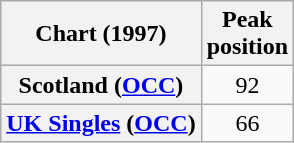<table class="wikitable sortable plainrowheaders" style="text-align:center">
<tr>
<th>Chart (1997)</th>
<th>Peak<br>position</th>
</tr>
<tr>
<th scope="row">Scotland (<a href='#'>OCC</a>)</th>
<td>92</td>
</tr>
<tr>
<th scope="row"><a href='#'>UK Singles</a> (<a href='#'>OCC</a>)</th>
<td>66</td>
</tr>
</table>
